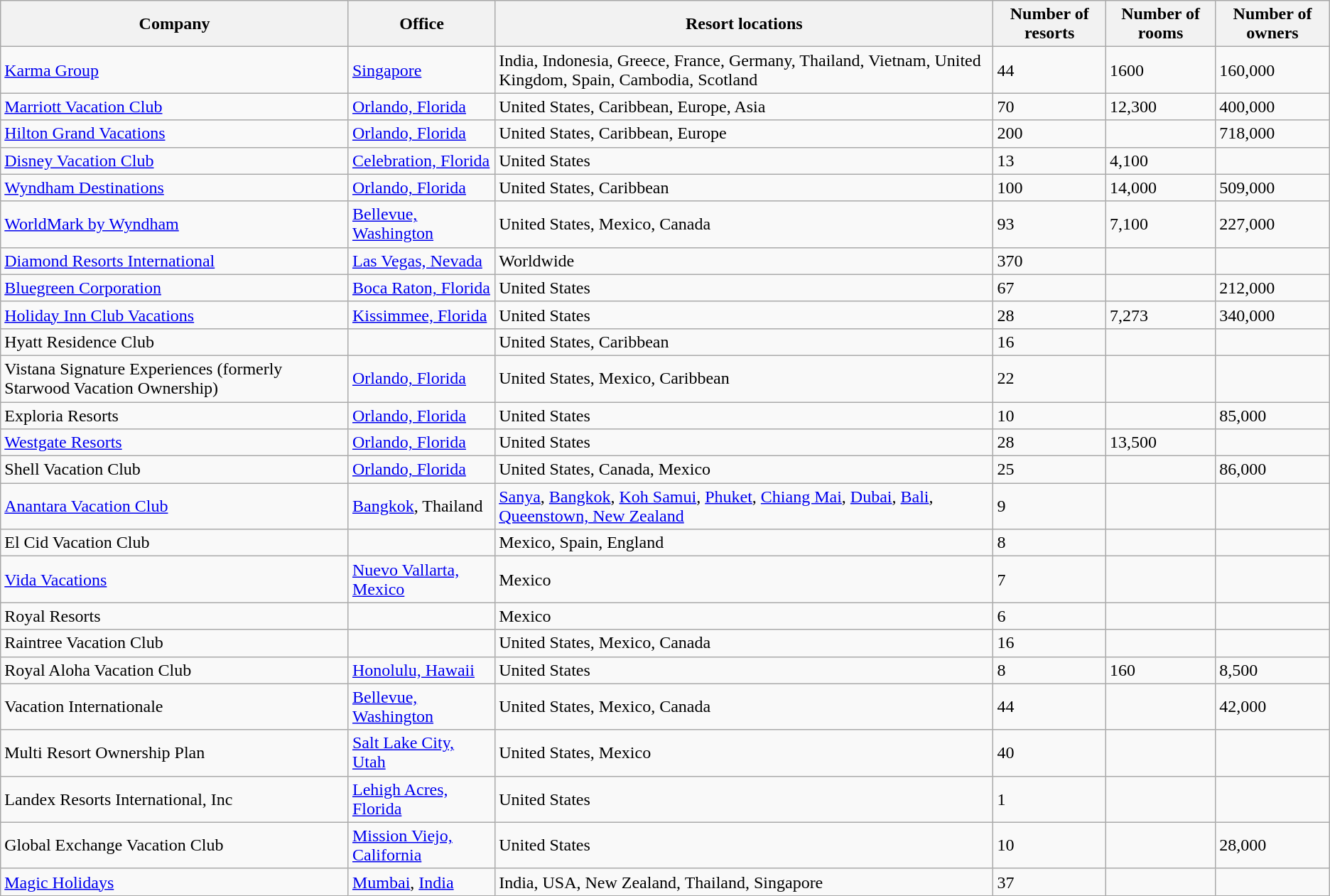<table class="wikitable sortable" valign="middle">
<tr>
<th>Company</th>
<th>Office</th>
<th>Resort locations</th>
<th>Number of resorts</th>
<th>Number of rooms</th>
<th>Number of owners</th>
</tr>
<tr>
<td><a href='#'>Karma Group</a></td>
<td><a href='#'>Singapore</a></td>
<td>India, Indonesia, Greece, France, Germany, Thailand, Vietnam, United Kingdom, Spain, Cambodia, Scotland</td>
<td>44</td>
<td>1600</td>
<td>160,000</td>
</tr>
<tr>
<td><a href='#'>Marriott Vacation Club</a></td>
<td><a href='#'>Orlando, Florida</a></td>
<td>United States, Caribbean, Europe, Asia</td>
<td>70</td>
<td>12,300</td>
<td>400,000</td>
</tr>
<tr>
<td><a href='#'>Hilton Grand Vacations</a></td>
<td><a href='#'>Orlando, Florida</a></td>
<td>United States, Caribbean, Europe</td>
<td>200</td>
<td></td>
<td>718,000</td>
</tr>
<tr>
<td><a href='#'>Disney Vacation Club</a></td>
<td><a href='#'>Celebration, Florida</a></td>
<td>United States</td>
<td>13</td>
<td>4,100</td>
<td></td>
</tr>
<tr>
<td><a href='#'>Wyndham Destinations</a></td>
<td><a href='#'>Orlando, Florida</a></td>
<td>United States, Caribbean</td>
<td>100</td>
<td>14,000</td>
<td>509,000</td>
</tr>
<tr>
<td><a href='#'>WorldMark by Wyndham</a></td>
<td><a href='#'>Bellevue, Washington</a></td>
<td>United States, Mexico, Canada</td>
<td>93</td>
<td>7,100</td>
<td>227,000</td>
</tr>
<tr>
<td><a href='#'>Diamond Resorts International</a></td>
<td><a href='#'>Las Vegas, Nevada</a></td>
<td>Worldwide</td>
<td>370</td>
<td></td>
<td></td>
</tr>
<tr>
<td><a href='#'>Bluegreen Corporation</a></td>
<td><a href='#'>Boca Raton, Florida</a></td>
<td>United States</td>
<td>67</td>
<td></td>
<td>212,000</td>
</tr>
<tr>
<td><a href='#'>Holiday Inn Club Vacations</a></td>
<td><a href='#'>Kissimmee, Florida</a></td>
<td>United States</td>
<td>28</td>
<td>7,273</td>
<td>340,000</td>
</tr>
<tr>
<td>Hyatt Residence Club</td>
<td></td>
<td>United States, Caribbean</td>
<td>16</td>
<td></td>
<td></td>
</tr>
<tr>
<td>Vistana Signature Experiences (formerly Starwood Vacation Ownership)</td>
<td><a href='#'>Orlando, Florida</a></td>
<td>United States, Mexico, Caribbean</td>
<td>22</td>
<td></td>
</tr>
<tr>
<td>Exploria Resorts</td>
<td><a href='#'>Orlando, Florida</a></td>
<td>United States</td>
<td>10</td>
<td></td>
<td>85,000</td>
</tr>
<tr>
<td><a href='#'>Westgate Resorts</a></td>
<td><a href='#'>Orlando, Florida</a></td>
<td>United States</td>
<td>28</td>
<td>13,500</td>
<td></td>
</tr>
<tr>
<td>Shell Vacation Club</td>
<td><a href='#'>Orlando, Florida</a></td>
<td>United States, Canada, Mexico</td>
<td>25</td>
<td></td>
<td>86,000</td>
</tr>
<tr>
<td><a href='#'>Anantara Vacation Club</a></td>
<td><a href='#'>Bangkok</a>, Thailand</td>
<td><a href='#'>Sanya</a>, <a href='#'>Bangkok</a>, <a href='#'>Koh Samui</a>, <a href='#'>Phuket</a>, <a href='#'>Chiang Mai</a>, <a href='#'>Dubai</a>, <a href='#'>Bali</a>, <a href='#'>Queenstown, New Zealand</a></td>
<td>9</td>
<td></td>
<td></td>
</tr>
<tr>
<td>El Cid Vacation Club</td>
<td></td>
<td>Mexico, Spain, England</td>
<td>8</td>
<td></td>
<td></td>
</tr>
<tr>
<td><a href='#'>Vida Vacations</a></td>
<td><a href='#'>Nuevo Vallarta, Mexico</a></td>
<td>Mexico</td>
<td>7</td>
<td></td>
<td></td>
</tr>
<tr>
<td>Royal Resorts</td>
<td></td>
<td>Mexico</td>
<td>6</td>
<td></td>
<td></td>
</tr>
<tr>
<td>Raintree Vacation Club</td>
<td></td>
<td>United States, Mexico, Canada</td>
<td>16</td>
<td></td>
<td></td>
</tr>
<tr>
<td>Royal Aloha Vacation Club</td>
<td><a href='#'>Honolulu, Hawaii</a></td>
<td>United States</td>
<td>8</td>
<td>160</td>
<td>8,500</td>
</tr>
<tr>
<td>Vacation Internationale</td>
<td><a href='#'>Bellevue, Washington</a></td>
<td>United States, Mexico, Canada</td>
<td>44</td>
<td></td>
<td>42,000</td>
</tr>
<tr>
<td>Multi Resort Ownership Plan</td>
<td><a href='#'>Salt Lake City, Utah</a></td>
<td>United States, Mexico</td>
<td>40</td>
<td></td>
<td></td>
</tr>
<tr>
<td>Landex Resorts International, Inc</td>
<td><a href='#'>Lehigh Acres, Florida</a></td>
<td>United States</td>
<td>1</td>
<td></td>
<td></td>
</tr>
<tr>
<td>Global Exchange Vacation Club</td>
<td><a href='#'>Mission Viejo, California</a></td>
<td>United States</td>
<td>10</td>
<td></td>
<td>28,000</td>
</tr>
<tr>
<td><a href='#'>Magic Holidays</a></td>
<td><a href='#'>Mumbai</a>, <a href='#'>India</a></td>
<td>India, USA, New Zealand, Thailand, Singapore</td>
<td>37</td>
<td></td>
<td></td>
</tr>
</table>
